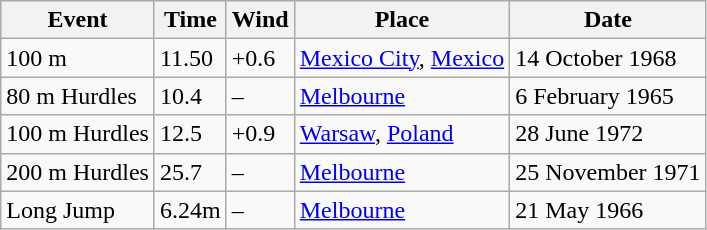<table class="wikitable">
<tr>
<th>Event</th>
<th>Time</th>
<th>Wind</th>
<th>Place</th>
<th>Date</th>
</tr>
<tr>
<td>100 m</td>
<td>11.50</td>
<td>+0.6</td>
<td><a href='#'>Mexico City</a>, <a href='#'>Mexico</a></td>
<td>14 October 1968</td>
</tr>
<tr>
<td>80 m Hurdles</td>
<td>10.4</td>
<td>–</td>
<td><a href='#'>Melbourne</a></td>
<td>6 February 1965</td>
</tr>
<tr>
<td>100 m Hurdles</td>
<td>12.5</td>
<td>+0.9</td>
<td><a href='#'>Warsaw</a>, <a href='#'>Poland</a></td>
<td>28 June 1972</td>
</tr>
<tr>
<td>200 m Hurdles</td>
<td>25.7</td>
<td>–</td>
<td><a href='#'>Melbourne</a></td>
<td>25 November 1971</td>
</tr>
<tr>
<td>Long Jump</td>
<td>6.24m</td>
<td>–</td>
<td><a href='#'>Melbourne</a></td>
<td>21 May 1966</td>
</tr>
</table>
